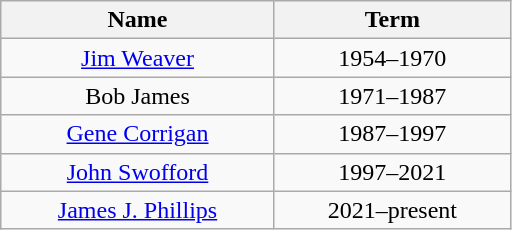<table class="wikitable sortable" style="text-align: center;">
<tr>
<th style="width:175px;">Name</th>
<th style="width:150px;">Term</th>
</tr>
<tr>
<td><a href='#'>Jim Weaver</a></td>
<td>1954–1970</td>
</tr>
<tr>
<td>Bob James</td>
<td>1971–1987</td>
</tr>
<tr>
<td><a href='#'>Gene Corrigan</a></td>
<td>1987–1997</td>
</tr>
<tr>
<td><a href='#'>John Swofford</a></td>
<td>1997–2021</td>
</tr>
<tr>
<td><a href='#'>James J. Phillips</a></td>
<td>2021–present</td>
</tr>
</table>
